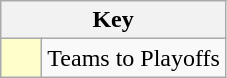<table class="wikitable" style="text-align: center;">
<tr>
<th colspan=2>Key</th>
</tr>
<tr>
<td style="background:#ffffcc; width:20px;"></td>
<td align=left>Teams to Playoffs</td>
</tr>
</table>
